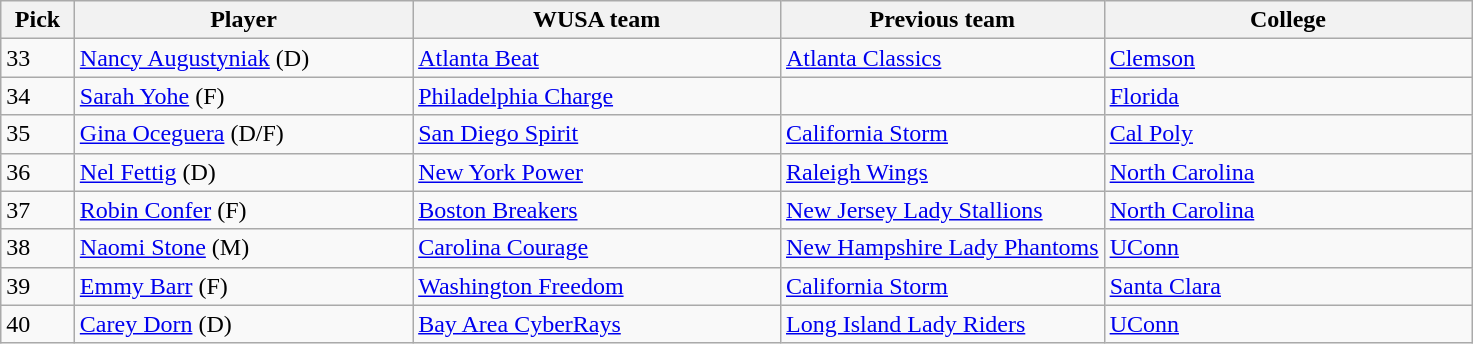<table class="wikitable">
<tr>
<th width="5%">Pick</th>
<th width="23%">Player</th>
<th width="25%">WUSA team</th>
<th width="22%">Previous team</th>
<th width="35%">College</th>
</tr>
<tr>
<td>33</td>
<td><a href='#'>Nancy Augustyniak</a> (D)</td>
<td><a href='#'>Atlanta Beat</a></td>
<td><a href='#'>Atlanta Classics</a></td>
<td><a href='#'>Clemson</a></td>
</tr>
<tr>
<td>34</td>
<td><a href='#'>Sarah Yohe</a> (F)</td>
<td><a href='#'>Philadelphia Charge</a></td>
<td></td>
<td><a href='#'>Florida</a></td>
</tr>
<tr>
<td>35</td>
<td><a href='#'>Gina Oceguera</a> (D/F)</td>
<td><a href='#'>San Diego Spirit</a></td>
<td><a href='#'>California Storm</a></td>
<td><a href='#'>Cal Poly</a></td>
</tr>
<tr>
<td>36</td>
<td><a href='#'>Nel Fettig</a> (D)</td>
<td><a href='#'>New York Power</a></td>
<td><a href='#'>Raleigh Wings</a></td>
<td><a href='#'>North Carolina</a></td>
</tr>
<tr>
<td>37</td>
<td><a href='#'>Robin Confer</a> (F)</td>
<td><a href='#'>Boston Breakers</a></td>
<td><a href='#'>New Jersey Lady Stallions</a></td>
<td><a href='#'>North Carolina</a></td>
</tr>
<tr>
<td>38</td>
<td><a href='#'>Naomi Stone</a> (M)</td>
<td><a href='#'>Carolina Courage</a></td>
<td><a href='#'>New Hampshire Lady Phantoms</a></td>
<td><a href='#'>UConn</a></td>
</tr>
<tr>
<td>39</td>
<td><a href='#'>Emmy Barr</a> (F)</td>
<td><a href='#'>Washington Freedom</a></td>
<td><a href='#'>California Storm</a></td>
<td><a href='#'>Santa Clara</a></td>
</tr>
<tr>
<td>40</td>
<td><a href='#'>Carey Dorn</a> (D)</td>
<td><a href='#'>Bay Area CyberRays</a></td>
<td><a href='#'>Long Island Lady Riders</a></td>
<td><a href='#'>UConn</a></td>
</tr>
</table>
